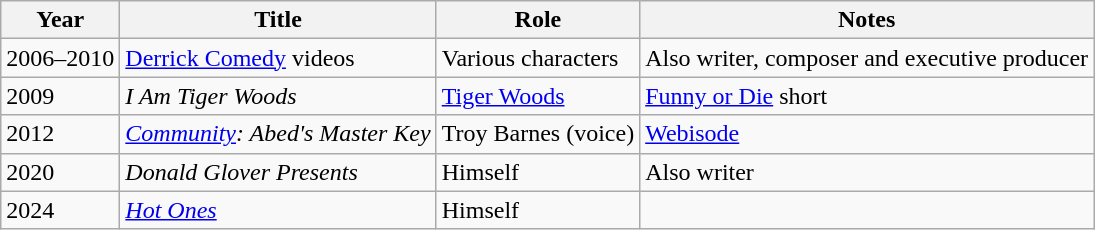<table class="wikitable sortable">
<tr>
<th>Year</th>
<th>Title</th>
<th>Role</th>
<th class="unsortable">Notes</th>
</tr>
<tr>
<td>2006–2010</td>
<td><a href='#'>Derrick Comedy</a> videos</td>
<td>Various characters</td>
<td>Also writer, composer and executive producer</td>
</tr>
<tr>
<td>2009</td>
<td><em>I Am Tiger Woods</em></td>
<td><a href='#'>Tiger Woods</a></td>
<td><a href='#'>Funny or Die</a> short</td>
</tr>
<tr>
<td>2012</td>
<td><em><a href='#'>Community</a>: Abed's Master Key</em></td>
<td>Troy Barnes (voice)</td>
<td><a href='#'>Webisode</a></td>
</tr>
<tr>
<td>2020</td>
<td><em>Donald Glover Presents</em></td>
<td>Himself</td>
<td>Also writer</td>
</tr>
<tr>
<td>2024</td>
<td><em><a href='#'>Hot Ones</a></em> </td>
<td>Himself</td>
<td></td>
</tr>
</table>
